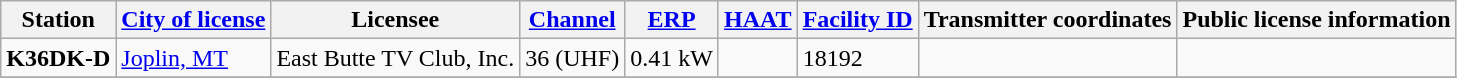<table class="wikitable">
<tr>
<th>Station</th>
<th><a href='#'>City of license</a></th>
<th>Licensee</th>
<th><a href='#'>Channel</a></th>
<th><a href='#'>ERP</a></th>
<th><a href='#'>HAAT</a></th>
<th><a href='#'>Facility ID</a></th>
<th>Transmitter coordinates</th>
<th>Public license information</th>
</tr>
<tr style="vertical-align: top; text-align: left;">
<td><strong>K36DK-D</strong></td>
<td><a href='#'>Joplin, MT</a></td>
<td>East Butte TV Club, Inc.</td>
<td>36 (UHF)</td>
<td>0.41 kW</td>
<td></td>
<td>18192</td>
<td></td>
<td></td>
</tr>
<tr style="vertical-align: top; text-align: left;">
</tr>
</table>
